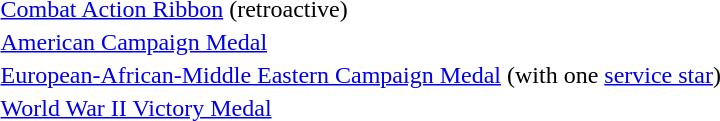<table>
<tr>
<td></td>
<td><a href='#'>Combat Action Ribbon</a> (retroactive)</td>
</tr>
<tr>
<td></td>
<td><a href='#'>American Campaign Medal</a></td>
</tr>
<tr>
<td></td>
<td><a href='#'>European-African-Middle Eastern Campaign Medal</a> (with one <a href='#'>service star</a>)</td>
</tr>
<tr>
<td></td>
<td><a href='#'>World War II Victory Medal</a></td>
</tr>
</table>
